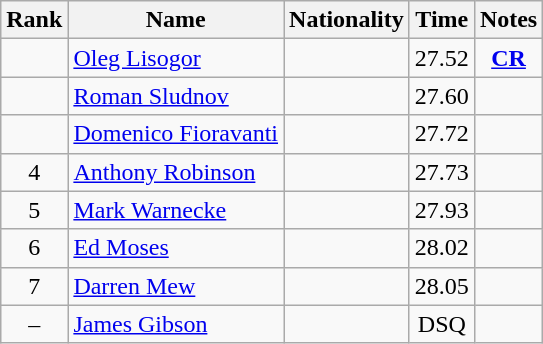<table class="wikitable sortable" style="text-align:center">
<tr>
<th>Rank</th>
<th>Name</th>
<th>Nationality</th>
<th>Time</th>
<th>Notes</th>
</tr>
<tr>
<td></td>
<td align=left><a href='#'>Oleg Lisogor</a></td>
<td align=left></td>
<td>27.52</td>
<td><strong><a href='#'>CR</a></strong></td>
</tr>
<tr>
<td></td>
<td align=left><a href='#'>Roman Sludnov</a></td>
<td align=left></td>
<td>27.60</td>
<td></td>
</tr>
<tr>
<td></td>
<td align=left><a href='#'>Domenico Fioravanti</a></td>
<td align=left></td>
<td>27.72</td>
<td></td>
</tr>
<tr>
<td>4</td>
<td align=left><a href='#'>Anthony Robinson</a></td>
<td align=left></td>
<td>27.73</td>
<td></td>
</tr>
<tr>
<td>5</td>
<td align=left><a href='#'>Mark Warnecke</a></td>
<td align=left></td>
<td>27.93</td>
<td></td>
</tr>
<tr>
<td>6</td>
<td align=left><a href='#'>Ed Moses</a></td>
<td align=left></td>
<td>28.02</td>
<td></td>
</tr>
<tr>
<td>7</td>
<td align=left><a href='#'>Darren Mew</a></td>
<td align=left></td>
<td>28.05</td>
<td></td>
</tr>
<tr>
<td>–</td>
<td align=left><a href='#'>James Gibson</a></td>
<td align=left></td>
<td>DSQ</td>
<td></td>
</tr>
</table>
